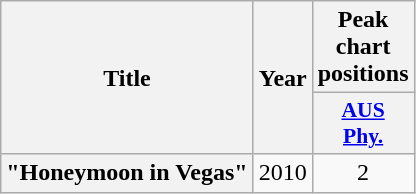<table class="wikitable plainrowheaders" style="text-align:center;">
<tr>
<th scope="col" rowspan="2">Title</th>
<th scope="col" rowspan="2">Year</th>
<th scope="col" colspan="1">Peak chart positions</th>
</tr>
<tr>
<th scope="col" style="width:3em;font-size:90%;"><a href='#'>AUS<br>Phy.</a><br></th>
</tr>
<tr>
<th scope="row">"Honeymoon in Vegas"</th>
<td>2010</td>
<td>2</td>
</tr>
</table>
